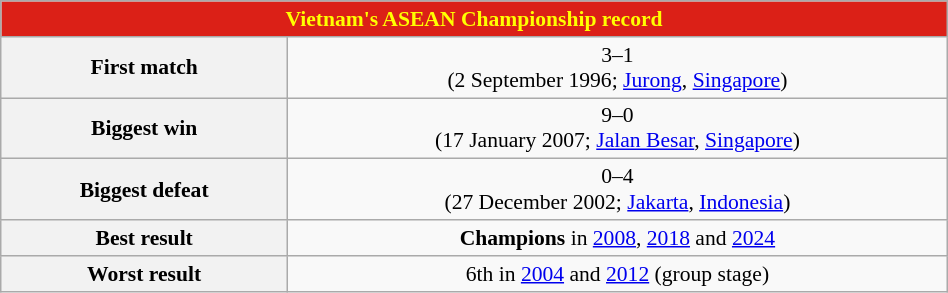<table class="wikitable collapsible collapsed" style="text-align:center; font-size:90%; width:50%">
<tr>
<th colspan="6" style="background: #DB2017; color: #FFFF00;">Vietnam's ASEAN Championship record</th>
</tr>
<tr>
<th width=10%>First match</th>
<td width=23% style="text-align:center"> 3–1 <br> (2 September 1996; <a href='#'>Jurong</a>, <a href='#'>Singapore</a>)</td>
</tr>
<tr>
<th width=10%>Biggest win</th>
<td width=23% style="text-align:center"> 9–0 <br> (17 January 2007; <a href='#'>Jalan Besar</a>, <a href='#'>Singapore</a>)</td>
</tr>
<tr>
<th width=10%>Biggest defeat</th>
<td width=23% style="text-align:center"> 0–4 <br> (27 December 2002; <a href='#'>Jakarta</a>, <a href='#'>Indonesia</a>)</td>
</tr>
<tr>
<th width=10%>Best result</th>
<td width=23% style="text-align:center"><strong>Champions</strong> in <a href='#'>2008</a>, <a href='#'>2018</a> and <a href='#'>2024</a></td>
</tr>
<tr>
<th width=10%>Worst result</th>
<td width=23% style="text-align:center">6th in <a href='#'>2004</a> and <a href='#'>2012</a> (group stage)</td>
</tr>
</table>
